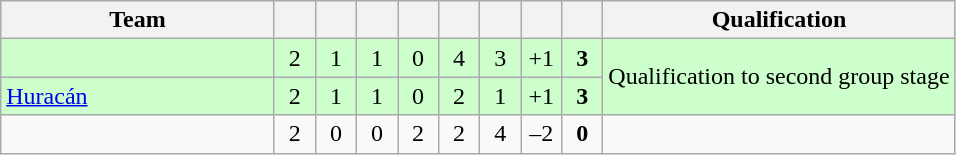<table class="wikitable" style="text-align:center;">
<tr>
<th width=175>Team</th>
<th width=20></th>
<th width=20></th>
<th width=20></th>
<th width=20></th>
<th width=20></th>
<th width=20></th>
<th width=20></th>
<th width=20></th>
<th>Qualification</th>
</tr>
<tr bgcolor="#ccffcc">
<td align="left"></td>
<td>2</td>
<td>1</td>
<td>1</td>
<td>0</td>
<td>4</td>
<td>3</td>
<td>+1</td>
<td><strong>3</strong></td>
<td rowspan="2">Qualification to second group stage</td>
</tr>
<tr bgcolor="#ccffcc">
<td align="left"> <a href='#'>Huracán</a></td>
<td>2</td>
<td>1</td>
<td>1</td>
<td>0</td>
<td>2</td>
<td>1</td>
<td>+1</td>
<td><strong>3</strong></td>
</tr>
<tr>
<td align="left"></td>
<td>2</td>
<td>0</td>
<td>0</td>
<td>2</td>
<td>2</td>
<td>4</td>
<td>–2</td>
<td><strong>0</strong></td>
<td></td>
</tr>
</table>
